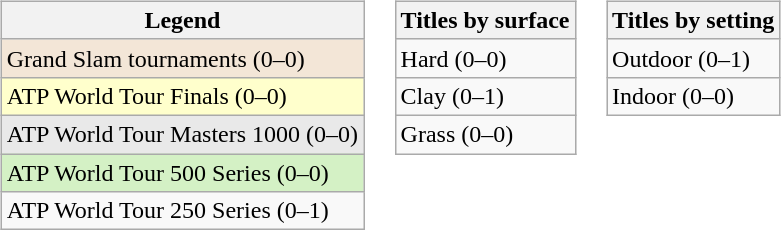<table>
<tr valign="top">
<td><br><table class="wikitable">
<tr>
<th>Legend</th>
</tr>
<tr style="background:#f3e6d7;">
<td>Grand Slam tournaments (0–0)</td>
</tr>
<tr style="background:#ffffcc;">
<td>ATP World Tour Finals (0–0)</td>
</tr>
<tr style="background:#e9e9e9;">
<td>ATP World Tour Masters 1000 (0–0)</td>
</tr>
<tr style="background:#d4f1c5;">
<td>ATP World Tour 500 Series (0–0)</td>
</tr>
<tr>
<td>ATP World Tour 250 Series (0–1)</td>
</tr>
</table>
</td>
<td><br><table class="wikitable">
<tr>
<th>Titles by surface</th>
</tr>
<tr>
<td>Hard (0–0)</td>
</tr>
<tr>
<td>Clay (0–1)</td>
</tr>
<tr>
<td>Grass (0–0)</td>
</tr>
</table>
</td>
<td><br><table class="wikitable">
<tr>
<th>Titles by setting</th>
</tr>
<tr>
<td>Outdoor (0–1)</td>
</tr>
<tr>
<td>Indoor (0–0)</td>
</tr>
</table>
</td>
</tr>
</table>
